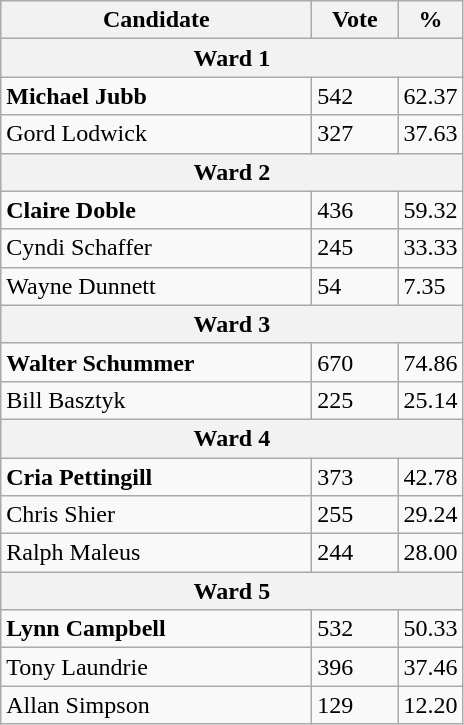<table class="wikitable">
<tr>
<th bgcolor="#DDDDFF" width="200px">Candidate</th>
<th bgcolor="#DDDDFF" width="50px">Vote</th>
<th bgcolor="#DDDDFF" width="30px">%</th>
</tr>
<tr>
<th colspan="3">Ward 1</th>
</tr>
<tr>
<td><strong>Michael Jubb</strong></td>
<td>542</td>
<td>62.37</td>
</tr>
<tr>
<td>Gord Lodwick</td>
<td>327</td>
<td>37.63</td>
</tr>
<tr>
<th colspan="3">Ward 2</th>
</tr>
<tr>
<td><strong>Claire Doble</strong></td>
<td>436</td>
<td>59.32</td>
</tr>
<tr>
<td>Cyndi Schaffer</td>
<td>245</td>
<td>33.33</td>
</tr>
<tr>
<td>Wayne Dunnett</td>
<td>54</td>
<td>7.35</td>
</tr>
<tr>
<th colspan="3">Ward 3</th>
</tr>
<tr>
<td><strong>Walter Schummer</strong></td>
<td>670</td>
<td>74.86</td>
</tr>
<tr>
<td>Bill Basztyk</td>
<td>225</td>
<td>25.14</td>
</tr>
<tr>
<th colspan="3">Ward 4</th>
</tr>
<tr>
<td><strong>Cria Pettingill</strong></td>
<td>373</td>
<td>42.78</td>
</tr>
<tr>
<td>Chris Shier</td>
<td>255</td>
<td>29.24</td>
</tr>
<tr>
<td>Ralph Maleus</td>
<td>244</td>
<td>28.00</td>
</tr>
<tr>
<th colspan="3">Ward 5</th>
</tr>
<tr>
<td><strong>Lynn Campbell</strong></td>
<td>532</td>
<td>50.33</td>
</tr>
<tr>
<td>Tony Laundrie</td>
<td>396</td>
<td>37.46</td>
</tr>
<tr>
<td>Allan Simpson</td>
<td>129</td>
<td>12.20</td>
</tr>
</table>
